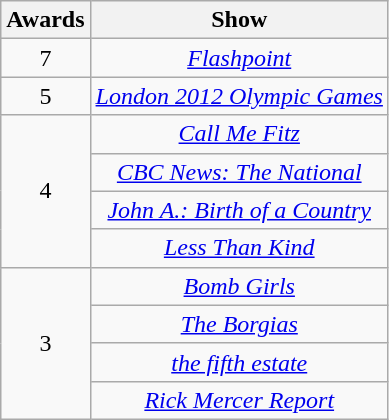<table class="wikitable" style="text-align: center">
<tr>
<th scope="col">Awards</th>
<th scope="col">Show</th>
</tr>
<tr>
<td>7</td>
<td><em><a href='#'>Flashpoint</a></em></td>
</tr>
<tr>
<td>5</td>
<td><em><a href='#'>London 2012 Olympic Games</a></em></td>
</tr>
<tr>
<td rowspan=4 style="text-align:center;">4</td>
<td><em><a href='#'>Call Me Fitz</a></em></td>
</tr>
<tr>
<td><em><a href='#'>CBC News: The National</a></em></td>
</tr>
<tr>
<td><em><a href='#'>John A.: Birth of a Country</a></em></td>
</tr>
<tr>
<td><em><a href='#'>Less Than Kind</a></em></td>
</tr>
<tr>
<td rowspan=4 style="text-align:center;">3</td>
<td><em><a href='#'>Bomb Girls</a></em></td>
</tr>
<tr>
<td><em><a href='#'>The Borgias</a></em></td>
</tr>
<tr>
<td><em><a href='#'>the fifth estate</a></em></td>
</tr>
<tr>
<td><em><a href='#'>Rick Mercer Report</a></em></td>
</tr>
</table>
